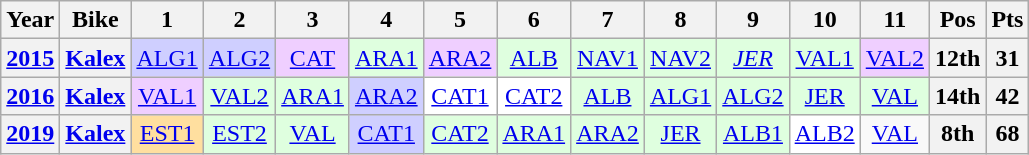<table class="wikitable" style="text-align:center">
<tr>
<th>Year</th>
<th>Bike</th>
<th>1</th>
<th>2</th>
<th>3</th>
<th>4</th>
<th>5</th>
<th>6</th>
<th>7</th>
<th>8</th>
<th>9</th>
<th>10</th>
<th>11</th>
<th>Pos</th>
<th>Pts</th>
</tr>
<tr>
<th><a href='#'>2015</a></th>
<th><a href='#'>Kalex</a></th>
<td style="background:#cfcfff;"><a href='#'>ALG1</a><br></td>
<td style="background:#cfcfff;"><a href='#'>ALG2</a><br></td>
<td style="background:#efcfff;"><a href='#'>CAT</a><br></td>
<td style="background:#dfffdf;"><a href='#'>ARA1</a><br></td>
<td style="background:#efcfff;"><a href='#'>ARA2</a><br></td>
<td style="background:#dfffdf;"><a href='#'>ALB</a><br></td>
<td style="background:#dfffdf;"><a href='#'>NAV1</a><br></td>
<td style="background:#dfffdf;"><a href='#'>NAV2</a><br></td>
<td style="background:#dfffdf;"><em><a href='#'>JER</a></em><br></td>
<td style="background:#dfffdf;"><a href='#'>VAL1</a><br></td>
<td style="background:#efcfff;"><a href='#'>VAL2</a><br></td>
<th>12th</th>
<th>31</th>
</tr>
<tr>
<th><a href='#'>2016</a></th>
<th><a href='#'>Kalex</a></th>
<td style="background:#EFCFFF;"><a href='#'>VAL1</a><br></td>
<td style="background:#DFFFDF;"><a href='#'>VAL2</a><br></td>
<td style="background:#dfffdf;"><a href='#'>ARA1</a><br></td>
<td style="background:#CFCFFF;"><a href='#'>ARA2</a><br></td>
<td style="background:#FFFFFF;"><a href='#'>CAT1</a><br></td>
<td style="background:#FFFFFF;"><a href='#'>CAT2</a><br></td>
<td style="background:#dfffdf;"><a href='#'>ALB</a><br></td>
<td style="background:#dfffdf;"><a href='#'>ALG1</a><br></td>
<td style="background:#dfffdf;"><a href='#'>ALG2</a><br></td>
<td style="background:#dfffdf;"><a href='#'>JER</a><br></td>
<td style="background:#dfffdf;"><a href='#'>VAL</a><br></td>
<th style="background:#;">14th</th>
<th style="background:#;">42</th>
</tr>
<tr>
<th><a href='#'>2019</a></th>
<th><a href='#'>Kalex</a></th>
<td style="background:#ffdf9f;"><a href='#'>EST1</a><br></td>
<td style="background:#dfffdf;"><a href='#'>EST2</a><br></td>
<td style="background:#dfffdf;"><a href='#'>VAL</a><br></td>
<td style="background:#cfcfff;"><a href='#'>CAT1</a><br></td>
<td style="background:#dfffdf;"><a href='#'>CAT2</a><br></td>
<td style="background:#dfffdf;"><a href='#'>ARA1</a><br></td>
<td style="background:#dfffdf;"><a href='#'>ARA2</a><br></td>
<td style="background:#dfffdf;"><a href='#'>JER</a><br></td>
<td style="background:#dfffdf;"><a href='#'>ALB1</a><br></td>
<td style="background:#ffffff;"><a href='#'>ALB2</a><br></td>
<td style="background:#;"><a href='#'>VAL</a><br></td>
<th style="background:#;">8th</th>
<th style="background:#;">68</th>
</tr>
</table>
